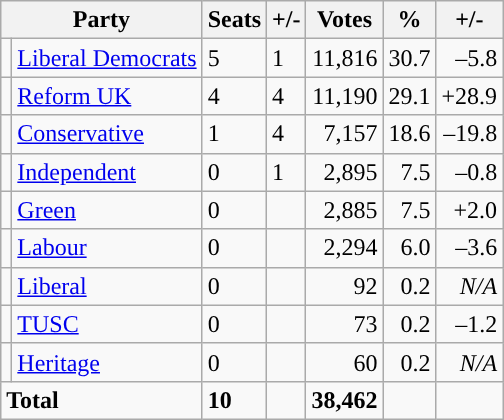<table class="wikitable sortable">
<tr>
<th colspan="2">Party</th>
<th>Seats</th>
<th>+/-</th>
<th>Votes</th>
<th>%</th>
<th>+/-</th>
</tr>
<tr>
<td style="background-color: "></td>
<td><a href='#'>Liberal Democrats</a></td>
<td>5</td>
<td> 1</td>
<td style="text-align:right;">11,816</td>
<td style="text-align:right;">30.7</td>
<td style="text-align:right;">–5.8</td>
</tr>
<tr>
<td style="background-color: "></td>
<td><a href='#'>Reform UK</a></td>
<td>4</td>
<td> 4</td>
<td style="text-align:right;">11,190</td>
<td style="text-align:right;">29.1</td>
<td style="text-align:right;">+28.9</td>
</tr>
<tr>
<td style="background-color: "></td>
<td><a href='#'>Conservative</a></td>
<td>1</td>
<td> 4</td>
<td style="text-align:right;">7,157</td>
<td style="text-align:right;">18.6</td>
<td style="text-align:right;">–19.8</td>
</tr>
<tr>
<td style="background-color: "></td>
<td><a href='#'>Independent</a></td>
<td>0</td>
<td> 1</td>
<td style="text-align:right;">2,895</td>
<td style="text-align:right;">7.5</td>
<td style="text-align:right;">–0.8</td>
</tr>
<tr>
<td style="background-color: "></td>
<td><a href='#'>Green</a></td>
<td>0</td>
<td></td>
<td style="text-align:right;">2,885</td>
<td style="text-align:right;">7.5</td>
<td style="text-align:right;">+2.0</td>
</tr>
<tr>
<td style="background-color: "></td>
<td><a href='#'>Labour</a></td>
<td>0</td>
<td></td>
<td style="text-align:right;">2,294</td>
<td style="text-align:right;">6.0</td>
<td style="text-align:right;">–3.6</td>
</tr>
<tr>
<td style="background-color: "></td>
<td><a href='#'>Liberal</a></td>
<td>0</td>
<td></td>
<td style="text-align:right;">92</td>
<td style="text-align:right;">0.2</td>
<td style="text-align:right;"><em>N/A</em></td>
</tr>
<tr>
<td style="background-color: "></td>
<td><a href='#'>TUSC</a></td>
<td>0</td>
<td></td>
<td style="text-align:right;">73</td>
<td style="text-align:right;">0.2</td>
<td style="text-align:right;">–1.2</td>
</tr>
<tr>
<td style="background-color: "></td>
<td><a href='#'>Heritage</a></td>
<td>0</td>
<td></td>
<td style="text-align:right;">60</td>
<td style="text-align:right;">0.2</td>
<td style="text-align:right;"><em>N/A</em></td>
</tr>
<tr>
<td colspan="2"><strong>Total</strong></td>
<td><strong>10</strong></td>
<td></td>
<td style="text-align:right;"><strong>38,462</strong></td>
<td style="text-align:right;"></td>
<td style="text-align:right;"></td>
</tr>
</table>
